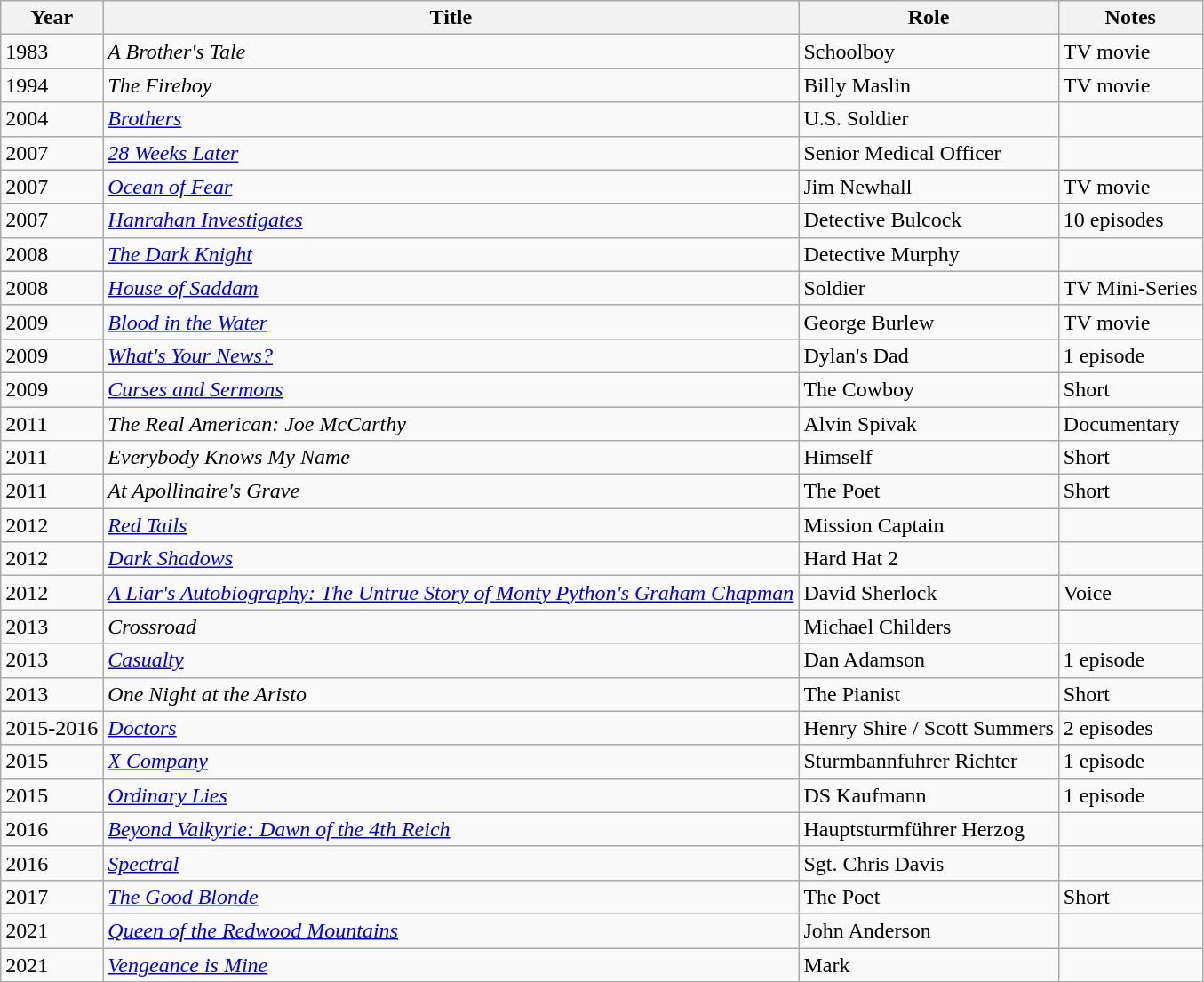<table class="wikitable sortable">
<tr>
<th>Year</th>
<th>Title</th>
<th>Role</th>
<th>Notes</th>
</tr>
<tr>
<td>1983</td>
<td><em>A Brother's Tale</em></td>
<td>Schoolboy</td>
<td>TV movie</td>
</tr>
<tr>
<td>1994</td>
<td><em>The Fireboy</em></td>
<td>Billy Maslin</td>
<td>TV movie</td>
</tr>
<tr>
<td>2004</td>
<td><em><a href='#'>Brothers</a></em></td>
<td>U.S. Soldier</td>
<td></td>
</tr>
<tr>
<td>2007</td>
<td><em><a href='#'>28 Weeks Later</a></em></td>
<td>Senior Medical Officer</td>
<td></td>
</tr>
<tr>
<td>2007</td>
<td><em><a href='#'>Ocean of Fear</a></em></td>
<td>Jim Newhall</td>
<td>TV movie</td>
</tr>
<tr>
<td>2007</td>
<td><em><a href='#'>Hanrahan Investigates</a></em></td>
<td>Detective Bulcock</td>
<td>10 episodes</td>
</tr>
<tr>
<td>2008</td>
<td><em><a href='#'>The Dark Knight</a></em></td>
<td>Detective Murphy</td>
<td></td>
</tr>
<tr>
<td>2008</td>
<td><em><a href='#'>House of Saddam</a></em></td>
<td>Soldier</td>
<td>TV Mini-Series</td>
</tr>
<tr>
<td>2009</td>
<td><em><a href='#'>Blood in the Water</a></em></td>
<td>George Burlew</td>
<td>TV movie</td>
</tr>
<tr>
<td>2009</td>
<td><em><a href='#'>What's Your News?</a></em></td>
<td>Dylan's Dad</td>
<td>1 episode</td>
</tr>
<tr>
<td>2009</td>
<td><em><a href='#'>Curses and Sermons</a></em></td>
<td>The Cowboy</td>
<td>Short</td>
</tr>
<tr>
<td>2011</td>
<td><em>The Real American: Joe McCarthy</em></td>
<td>Alvin Spivak</td>
<td>Documentary</td>
</tr>
<tr>
<td>2011</td>
<td><em>Everybody Knows My Name</em></td>
<td>Himself</td>
<td>Short</td>
</tr>
<tr>
<td>2011</td>
<td><em>At Apollinaire's Grave</em></td>
<td>The Poet</td>
<td>Short</td>
</tr>
<tr>
<td>2012</td>
<td><em><a href='#'>Red Tails</a></em></td>
<td>Mission Captain</td>
<td></td>
</tr>
<tr>
<td>2012</td>
<td><em><a href='#'>Dark Shadows</a></em></td>
<td>Hard Hat 2</td>
<td></td>
</tr>
<tr>
<td>2012</td>
<td><em><a href='#'>A Liar's Autobiography: The Untrue Story of Monty Python's Graham Chapman</a></em></td>
<td>David Sherlock</td>
<td>Voice</td>
</tr>
<tr>
<td>2013</td>
<td><em>Crossroad</em></td>
<td>Michael Childers</td>
<td></td>
</tr>
<tr>
<td>2013</td>
<td><em><a href='#'>Casualty</a></em></td>
<td>Dan Adamson</td>
<td>1 episode</td>
</tr>
<tr>
<td>2013</td>
<td><em>One Night at the Aristo</em></td>
<td>The Pianist</td>
<td>Short</td>
</tr>
<tr>
<td>2015-2016</td>
<td><em><a href='#'>Doctors</a></em></td>
<td>Henry Shire / Scott Summers</td>
<td>2 episodes</td>
</tr>
<tr>
<td>2015</td>
<td><em><a href='#'>X Company</a></em></td>
<td>Sturmbannfuhrer Richter</td>
<td>1 episode</td>
</tr>
<tr>
<td>2015</td>
<td><em><a href='#'>Ordinary Lies</a></em></td>
<td>DS Kaufmann</td>
<td>1 episode</td>
</tr>
<tr>
<td>2016</td>
<td><em><a href='#'>Beyond Valkyrie: Dawn of the 4th Reich</a></em></td>
<td>Hauptsturmführer Herzog</td>
<td></td>
</tr>
<tr>
<td>2016</td>
<td><em><a href='#'>Spectral</a></em></td>
<td>Sgt. Chris Davis</td>
<td></td>
</tr>
<tr>
<td>2017</td>
<td><em><a href='#'>The Good Blonde</a></em></td>
<td>The Poet</td>
<td>Short</td>
</tr>
<tr>
<td>2021</td>
<td><em><a href='#'>Queen of the Redwood Mountains</a></em></td>
<td>John Anderson</td>
<td></td>
</tr>
<tr>
<td>2021</td>
<td><em><a href='#'>Vengeance is Mine</a></em></td>
<td>Mark</td>
<td></td>
</tr>
</table>
